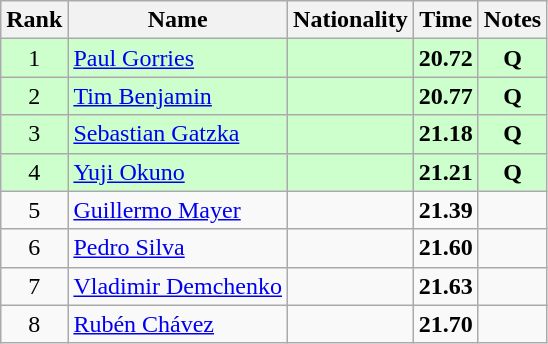<table class="wikitable sortable" style="text-align:center">
<tr>
<th>Rank</th>
<th>Name</th>
<th>Nationality</th>
<th>Time</th>
<th>Notes</th>
</tr>
<tr bgcolor=ccffcc>
<td>1</td>
<td align=left><a href='#'>Paul Gorries</a></td>
<td align=left></td>
<td><strong>20.72</strong></td>
<td><strong>Q</strong></td>
</tr>
<tr bgcolor=ccffcc>
<td>2</td>
<td align=left><a href='#'>Tim Benjamin</a></td>
<td align=left></td>
<td><strong>20.77</strong></td>
<td><strong>Q</strong></td>
</tr>
<tr bgcolor=ccffcc>
<td>3</td>
<td align=left><a href='#'>Sebastian Gatzka</a></td>
<td align=left></td>
<td><strong>21.18</strong></td>
<td><strong>Q</strong></td>
</tr>
<tr bgcolor=ccffcc>
<td>4</td>
<td align=left><a href='#'>Yuji Okuno</a></td>
<td align=left></td>
<td><strong>21.21</strong></td>
<td><strong>Q</strong></td>
</tr>
<tr>
<td>5</td>
<td align=left><a href='#'>Guillermo Mayer</a></td>
<td align=left></td>
<td><strong>21.39</strong></td>
<td></td>
</tr>
<tr>
<td>6</td>
<td align=left><a href='#'>Pedro Silva</a></td>
<td align=left></td>
<td><strong>21.60</strong></td>
<td></td>
</tr>
<tr>
<td>7</td>
<td align=left><a href='#'>Vladimir Demchenko</a></td>
<td align=left></td>
<td><strong>21.63</strong></td>
<td></td>
</tr>
<tr>
<td>8</td>
<td align=left><a href='#'>Rubén Chávez</a></td>
<td align=left></td>
<td><strong>21.70</strong></td>
<td></td>
</tr>
</table>
